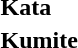<table>
<tr>
<td><strong>Kata</strong></td>
<td></td>
<td></td>
<td></td>
</tr>
<tr>
<td><strong>Kumite</strong></td>
<td></td>
<td></td>
<td> <br> </td>
</tr>
</table>
